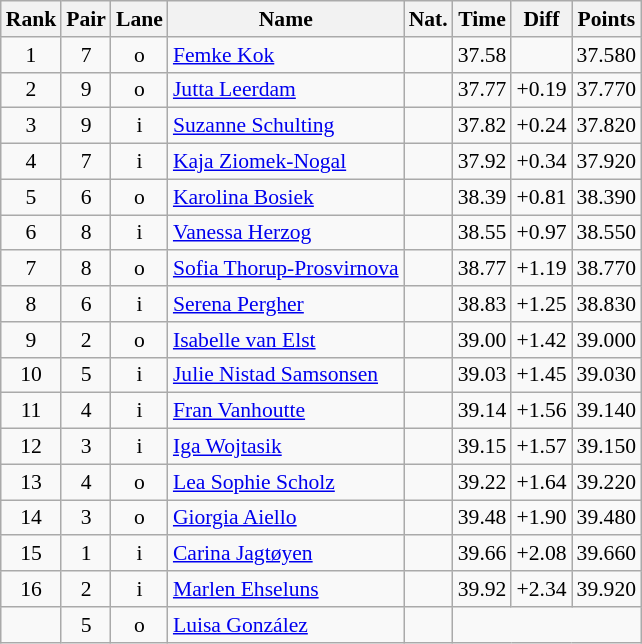<table class="wikitable sortable" style="text-align:center; font-size:90%">
<tr>
<th>Rank</th>
<th>Pair</th>
<th>Lane</th>
<th>Name</th>
<th>Nat.</th>
<th>Time</th>
<th>Diff</th>
<th>Points</th>
</tr>
<tr>
<td>1</td>
<td>7</td>
<td>o</td>
<td align=left><a href='#'>Femke Kok</a></td>
<td></td>
<td>37.58</td>
<td></td>
<td>37.580</td>
</tr>
<tr>
<td>2</td>
<td>9</td>
<td>o</td>
<td align=left><a href='#'>Jutta Leerdam</a></td>
<td></td>
<td>37.77</td>
<td>+0.19</td>
<td>37.770</td>
</tr>
<tr>
<td>3</td>
<td>9</td>
<td>i</td>
<td align=left><a href='#'>Suzanne Schulting</a></td>
<td></td>
<td>37.82</td>
<td>+0.24</td>
<td>37.820</td>
</tr>
<tr>
<td>4</td>
<td>7</td>
<td>i</td>
<td align=left><a href='#'>Kaja Ziomek-Nogal</a></td>
<td></td>
<td>37.92</td>
<td>+0.34</td>
<td>37.920</td>
</tr>
<tr>
<td>5</td>
<td>6</td>
<td>o</td>
<td align=left><a href='#'>Karolina Bosiek</a></td>
<td></td>
<td>38.39</td>
<td>+0.81</td>
<td>38.390</td>
</tr>
<tr>
<td>6</td>
<td>8</td>
<td>i</td>
<td align=left><a href='#'>Vanessa Herzog</a></td>
<td></td>
<td>38.55</td>
<td>+0.97</td>
<td>38.550</td>
</tr>
<tr>
<td>7</td>
<td>8</td>
<td>o</td>
<td align=left><a href='#'>Sofia Thorup-Prosvirnova</a></td>
<td></td>
<td>38.77</td>
<td>+1.19</td>
<td>38.770</td>
</tr>
<tr>
<td>8</td>
<td>6</td>
<td>i</td>
<td align=left><a href='#'>Serena Pergher</a></td>
<td></td>
<td>38.83</td>
<td>+1.25</td>
<td>38.830</td>
</tr>
<tr>
<td>9</td>
<td>2</td>
<td>o</td>
<td align=left><a href='#'>Isabelle van Elst</a></td>
<td></td>
<td>39.00</td>
<td>+1.42</td>
<td>39.000</td>
</tr>
<tr>
<td>10</td>
<td>5</td>
<td>i</td>
<td align=left><a href='#'>Julie Nistad Samsonsen</a></td>
<td></td>
<td>39.03</td>
<td>+1.45</td>
<td>39.030</td>
</tr>
<tr>
<td>11</td>
<td>4</td>
<td>i</td>
<td align=left><a href='#'>Fran Vanhoutte</a></td>
<td></td>
<td>39.14</td>
<td>+1.56</td>
<td>39.140</td>
</tr>
<tr>
<td>12</td>
<td>3</td>
<td>i</td>
<td align=left><a href='#'>Iga Wojtasik</a></td>
<td></td>
<td>39.15</td>
<td>+1.57</td>
<td>39.150</td>
</tr>
<tr>
<td>13</td>
<td>4</td>
<td>o</td>
<td align=left><a href='#'>Lea Sophie Scholz</a></td>
<td></td>
<td>39.22</td>
<td>+1.64</td>
<td>39.220</td>
</tr>
<tr>
<td>14</td>
<td>3</td>
<td>o</td>
<td align=left><a href='#'>Giorgia Aiello</a></td>
<td></td>
<td>39.48</td>
<td>+1.90</td>
<td>39.480</td>
</tr>
<tr>
<td>15</td>
<td>1</td>
<td>i</td>
<td align=left><a href='#'>Carina Jagtøyen</a></td>
<td></td>
<td>39.66</td>
<td>+2.08</td>
<td>39.660</td>
</tr>
<tr>
<td>16</td>
<td>2</td>
<td>i</td>
<td align=left><a href='#'>Marlen Ehseluns</a></td>
<td></td>
<td>39.92</td>
<td>+2.34</td>
<td>39.920</td>
</tr>
<tr>
<td></td>
<td>5</td>
<td>o</td>
<td align=left><a href='#'>Luisa González</a></td>
<td></td>
<td colspan=3></td>
</tr>
</table>
